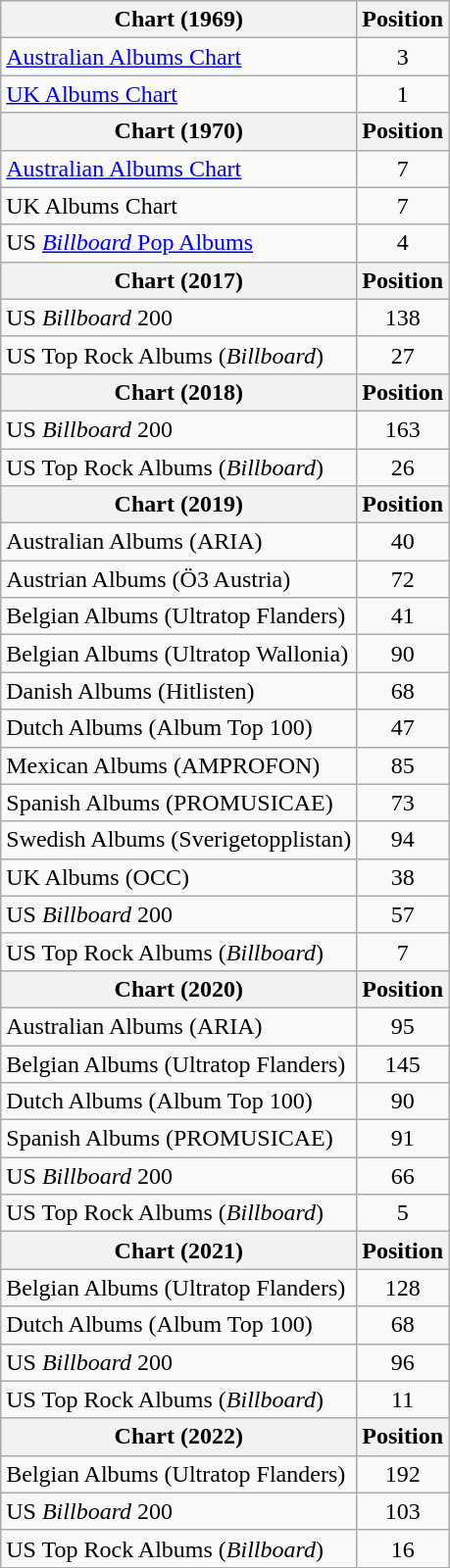<table class="wikitable" style="text-align:center;float:left;margin-right:1em;">
<tr>
<th>Chart (1969)</th>
<th>Position</th>
</tr>
<tr>
<td align="left"><a href='#'>Australian Albums Chart</a></td>
<td>3</td>
</tr>
<tr>
<td align="left"><a href='#'>UK Albums Chart</a></td>
<td>1</td>
</tr>
<tr>
<th>Chart (1970)</th>
<th>Position</th>
</tr>
<tr>
<td align="left"><a href='#'>Australian Albums Chart</a></td>
<td>7</td>
</tr>
<tr>
<td align="left">UK Albums Chart</td>
<td>7</td>
</tr>
<tr>
<td align="left">US <a href='#'><em>Billboard</em> Pop Albums</a></td>
<td>4</td>
</tr>
<tr>
<th>Chart (2017)</th>
<th>Position</th>
</tr>
<tr>
<td align="left">US <em>Billboard</em> 200</td>
<td>138</td>
</tr>
<tr>
<td align="left">US Top Rock Albums (<em>Billboard</em>)</td>
<td>27</td>
</tr>
<tr>
<th>Chart (2018)</th>
<th>Position</th>
</tr>
<tr>
<td align="left">US <em>Billboard</em> 200</td>
<td>163</td>
</tr>
<tr>
<td align="left">US Top Rock Albums (<em>Billboard</em>)</td>
<td>26</td>
</tr>
<tr>
<th>Chart (2019)</th>
<th>Position</th>
</tr>
<tr>
<td align="left">Australian Albums (ARIA)</td>
<td>40</td>
</tr>
<tr>
<td align="left">Austrian Albums (Ö3 Austria)</td>
<td>72</td>
</tr>
<tr>
<td align="left">Belgian Albums (Ultratop Flanders)</td>
<td>41</td>
</tr>
<tr>
<td align="left">Belgian Albums (Ultratop Wallonia)</td>
<td>90</td>
</tr>
<tr>
<td align="left">Danish Albums (Hitlisten)</td>
<td>68</td>
</tr>
<tr>
<td align="left">Dutch Albums (Album Top 100)</td>
<td>47</td>
</tr>
<tr>
<td align="left">Mexican Albums (AMPROFON)</td>
<td>85</td>
</tr>
<tr>
<td align="left">Spanish Albums (PROMUSICAE)</td>
<td>73</td>
</tr>
<tr>
<td align="left">Swedish Albums (Sverigetopplistan)</td>
<td>94</td>
</tr>
<tr>
<td align="left">UK Albums (OCC)</td>
<td>38</td>
</tr>
<tr>
<td align="left">US <em>Billboard</em> 200</td>
<td>57</td>
</tr>
<tr>
<td align="left">US Top Rock Albums (<em>Billboard</em>)</td>
<td>7</td>
</tr>
<tr>
<th>Chart (2020)</th>
<th>Position</th>
</tr>
<tr>
<td align="left">Australian Albums (ARIA)</td>
<td>95</td>
</tr>
<tr>
<td align="left">Belgian Albums (Ultratop Flanders)</td>
<td>145</td>
</tr>
<tr>
<td align="left">Dutch Albums (Album Top 100)</td>
<td>90</td>
</tr>
<tr>
<td align="left">Spanish Albums (PROMUSICAE)</td>
<td>91</td>
</tr>
<tr>
<td align="left">US <em>Billboard</em> 200</td>
<td>66</td>
</tr>
<tr>
<td align="left">US Top Rock Albums (<em>Billboard</em>)</td>
<td>5</td>
</tr>
<tr>
<th>Chart (2021)</th>
<th>Position</th>
</tr>
<tr>
<td align="left">Belgian Albums (Ultratop Flanders)</td>
<td>128</td>
</tr>
<tr>
<td align="left">Dutch Albums (Album Top 100)</td>
<td>68</td>
</tr>
<tr>
<td align="left">US <em>Billboard</em> 200</td>
<td>96</td>
</tr>
<tr>
<td align="left">US Top Rock Albums (<em>Billboard</em>)</td>
<td>11</td>
</tr>
<tr>
<th>Chart (2022)</th>
<th>Position</th>
</tr>
<tr>
<td align="left">Belgian Albums (Ultratop Flanders)</td>
<td>192</td>
</tr>
<tr>
<td align="left">US <em>Billboard</em> 200</td>
<td>103</td>
</tr>
<tr>
<td align="left">US Top Rock Albums (<em>Billboard</em>)</td>
<td>16</td>
</tr>
</table>
